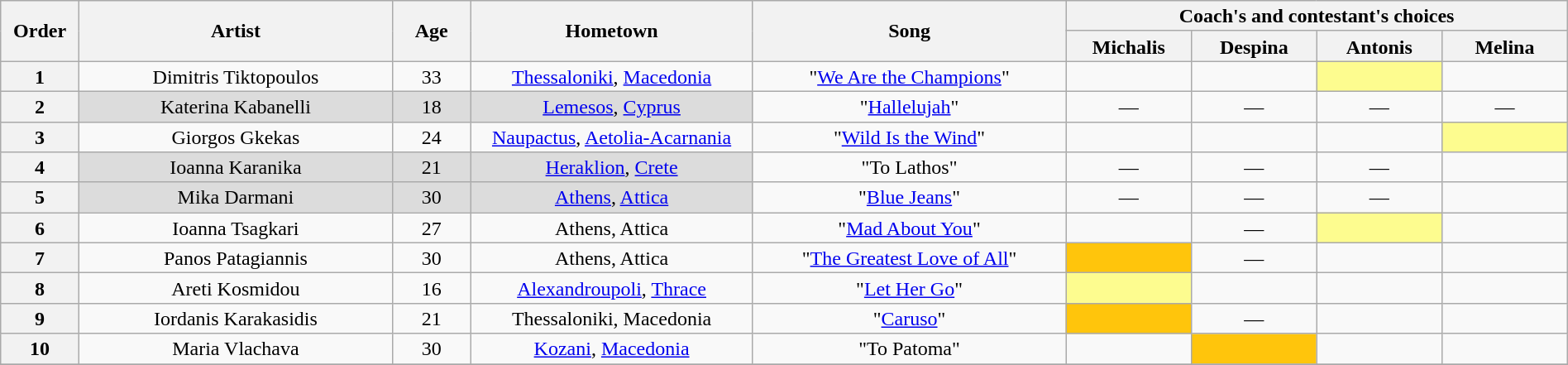<table class="wikitable" style="text-align:center; line-height:17px; width:100%;">
<tr>
<th scope="col" rowspan="2" width="05%">Order</th>
<th scope="col" rowspan="2" width="20%">Artist</th>
<th scope="col" rowspan="2" width="05%">Age</th>
<th scope="col" rowspan="2" width="18%">Hometown</th>
<th scope="col" rowspan="2" width="20%">Song</th>
<th scope="col" colspan="4" width="32%">Coach's and contestant's choices</th>
</tr>
<tr>
<th width="08%">Michalis</th>
<th width="08%">Despina</th>
<th width="08%">Antonis</th>
<th width="08%">Melina</th>
</tr>
<tr>
<th>1</th>
<td>Dimitris Tiktopoulos</td>
<td>33</td>
<td><a href='#'>Thessaloniki</a>, <a href='#'>Macedonia</a></td>
<td>"<a href='#'>We Are the Champions</a>"</td>
<td></td>
<td></td>
<td style="background: #fdfc8f;"></td>
<td></td>
</tr>
<tr>
<th>2</th>
<td style="background: #DCDCDC;">Katerina Kabanelli</td>
<td style="background: #DCDCDC;">18</td>
<td style="background: #DCDCDC;"><a href='#'>Lemesos</a>, <a href='#'>Cyprus</a></td>
<td>"<a href='#'>Hallelujah</a>"</td>
<td>—</td>
<td>—</td>
<td>—</td>
<td>—</td>
</tr>
<tr>
<th>3</th>
<td>Giorgos Gkekas</td>
<td>24</td>
<td><a href='#'>Naupactus</a>, <a href='#'>Aetolia-Acarnania</a></td>
<td>"<a href='#'>Wild Is the Wind</a>"</td>
<td></td>
<td></td>
<td></td>
<td style="background: #fdfc8f;"></td>
</tr>
<tr>
<th>4</th>
<td style="background: #DCDCDC;">Ioanna Karanika</td>
<td style="background: #DCDCDC;">21</td>
<td style="background: #DCDCDC;"><a href='#'>Heraklion</a>, <a href='#'>Crete</a></td>
<td>"To Lathos"</td>
<td>—</td>
<td>—</td>
<td>—</td>
<td></td>
</tr>
<tr>
<th>5</th>
<td style="background: #DCDCDC;">Mika Darmani</td>
<td style="background: #DCDCDC;">30</td>
<td style="background: #DCDCDC;"><a href='#'>Athens</a>, <a href='#'>Attica</a></td>
<td>"<a href='#'>Blue Jeans</a>"</td>
<td>—</td>
<td>—</td>
<td>—</td>
<td></td>
</tr>
<tr>
<th>6</th>
<td>Ioanna Tsagkari</td>
<td>27</td>
<td>Athens, Attica</td>
<td>"<a href='#'>Mad About You</a>"</td>
<td></td>
<td>—</td>
<td style="background: #fdfc8f;"></td>
<td></td>
</tr>
<tr>
<th>7</th>
<td>Panos Patagiannis</td>
<td>30</td>
<td>Athens, Attica</td>
<td>"<a href='#'>The Greatest Love of All</a>"</td>
<td style="background: #FFC50C;"></td>
<td>—</td>
<td></td>
<td></td>
</tr>
<tr>
<th>8</th>
<td>Areti Kosmidou</td>
<td>16</td>
<td><a href='#'>Alexandroupoli</a>, <a href='#'>Thrace</a></td>
<td>"<a href='#'>Let Her Go</a>"</td>
<td style="background: #fdfc8f;"></td>
<td></td>
<td></td>
<td></td>
</tr>
<tr>
<th>9</th>
<td>Iordanis Karakasidis</td>
<td>21</td>
<td>Thessaloniki, Macedonia</td>
<td>"<a href='#'>Caruso</a>"</td>
<td style="background: #FFC50C;"></td>
<td>—</td>
<td></td>
<td></td>
</tr>
<tr>
<th>10</th>
<td>Maria Vlachava</td>
<td>30</td>
<td><a href='#'>Kozani</a>, <a href='#'>Macedonia</a></td>
<td>"To Patoma"</td>
<td></td>
<td style="background: #FFC50C;"></td>
<td></td>
<td></td>
</tr>
<tr>
</tr>
</table>
